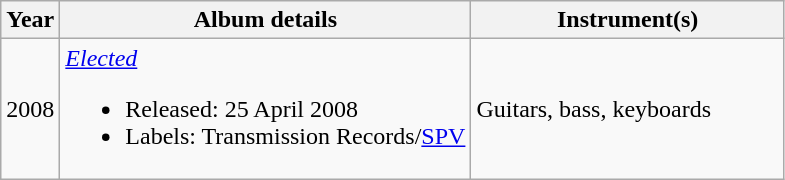<table class="wikitable">
<tr>
<th>Year</th>
<th>Album details</th>
<th width=40%>Instrument(s)</th>
</tr>
<tr>
<td>2008</td>
<td><em><a href='#'>Elected</a></em><br><ul><li>Released: 25 April 2008</li><li>Labels: Transmission Records/<a href='#'>SPV</a></li></ul></td>
<td>Guitars, bass, keyboards</td>
</tr>
</table>
